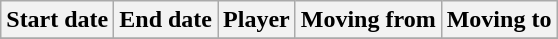<table class="wikitable sortable" style="text-align:left">
<tr>
<th>Start date</th>
<th>End date</th>
<th>Player</th>
<th>Moving from</th>
<th>Moving to</th>
</tr>
<tr>
</tr>
</table>
